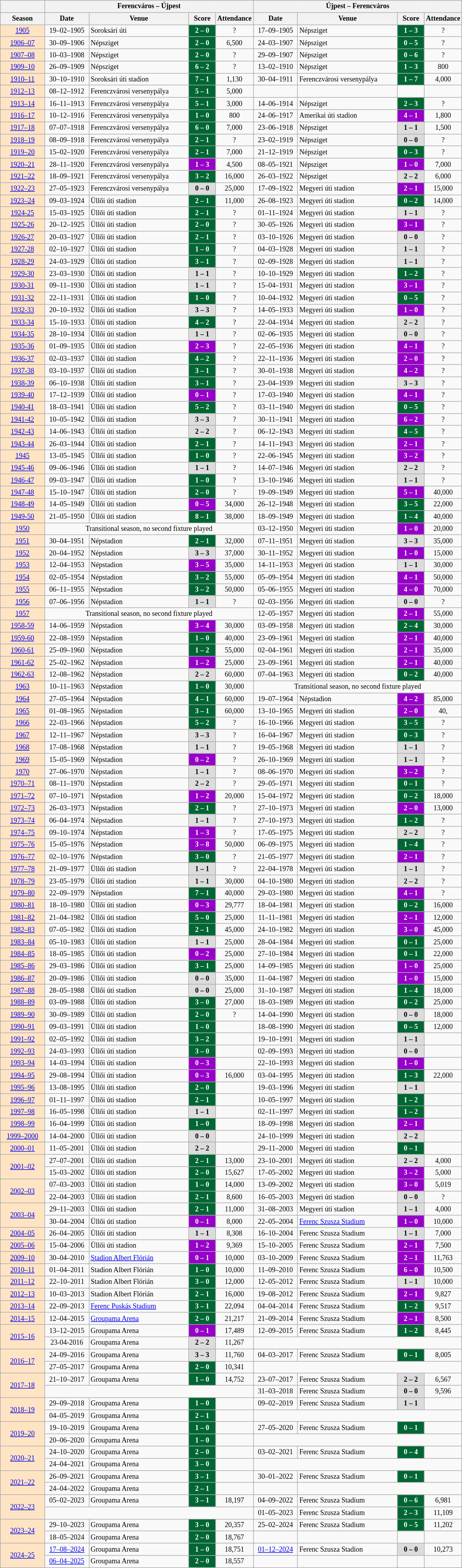<table class="wikitable" style="text-align: center; font-size: 12px">
<tr bgcolor=#f5f5f5>
<th></th>
<th colspan=4>Ferencváros – Újpest</th>
<th colspan=4>Újpest – Ferencváros</th>
</tr>
<tr>
<th width="70">Season</th>
<th width="70">Date</th>
<th width="165">Venue</th>
<th width="40">Score</th>
<th width="30">Attendance</th>
<th width="70">Date</th>
<th width="165">Venue</th>
<th width="40">Score</th>
<th width="30">Attendance</th>
</tr>
<tr>
<td bgcolor=#ffe4c4 rowspan="1"><a href='#'>1905</a></td>
<td>19–02–1905</td>
<td align="left">Soroksári úti</td>
<td style="color:white;background:#006633"><strong>2 – 0</strong></td>
<td align="center">?</td>
<td>17–09–1905</td>
<td align="left">Népsziget</td>
<td style="color:white;background:#006633"><strong>1 – 3</strong></td>
<td align="center">?</td>
</tr>
<tr>
<td bgcolor=#ffe4c4 rowspan="1"><a href='#'>1906–07</a></td>
<td>30–09–1906</td>
<td align="left">Népsziget</td>
<td style="color:white;background:#006633"><strong>2 – 0</strong></td>
<td align="center">6,500 </td>
<td>24–03–1907</td>
<td align="left">Népsziget</td>
<td style="color:white;background:#006633"><strong>0 – 5</strong></td>
<td align="center">?</td>
</tr>
<tr>
<td bgcolor=#ffe4c4 rowspan="1"><a href='#'>1907–08</a></td>
<td>10–03–1908</td>
<td align="left">Népsziget</td>
<td style="color:white;background:#006633"><strong>2 – 0</strong></td>
<td align="center">?</td>
<td>29–09–1907</td>
<td align="left">Népsziget</td>
<td style="color:white;background:#006633"><strong>0 – 6</strong></td>
<td align="center">?</td>
</tr>
<tr>
<td bgcolor=#ffe4c4 rowspan="1"><a href='#'>1909–10</a></td>
<td>26–09–1909</td>
<td align="left">Népsziget</td>
<td style="color:white;background:#006633"><strong>6 – 2</strong></td>
<td align="center">?</td>
<td>13–02–1910</td>
<td align="left">Népsziget</td>
<td style="color:white;background:#006633"><strong>1 – 3</strong></td>
<td align="center">800 </td>
</tr>
<tr>
<td bgcolor=#ffe4c4 rowspan="1"><a href='#'>1910–11</a></td>
<td>30–10–1910</td>
<td align="left">Soroksári úti stadion</td>
<td style="color:white;background:#006633"><strong>7 – 1</strong></td>
<td align="center">1,130 </td>
<td>30–04–1911</td>
<td align="left">Ferenczvárosi versenypálya</td>
<td style="color:white;background:#006633"><strong>1 – 7</strong></td>
<td align="center">4,000 </td>
</tr>
<tr>
<td bgcolor=#ffe4c4 rowspan="1"><a href='#'>1912–13</a></td>
<td>08–12–1912</td>
<td align="left">Ferenczvárosi versenypálya</td>
<td style="color:white;background:#006633"><strong>5 – 1</strong></td>
<td align="center">5,000 </td>
<td></td>
<td></td>
<td></td>
<td></td>
</tr>
<tr>
<td bgcolor=#ffe4c4 rowspan="1"><a href='#'>1913–14</a></td>
<td>16–11–1913</td>
<td align="left">Ferenczvárosi versenypálya</td>
<td style="color:white;background:#006633"><strong>5 – 1</strong></td>
<td align="center">3,000 </td>
<td>14–06–1914</td>
<td align="left">Népsziget</td>
<td style="color:white;background:#006633"><strong>2 – 3</strong></td>
<td align="center">?</td>
</tr>
<tr>
<td bgcolor=#ffe4c4 rowspan="1"><a href='#'>1916–17</a></td>
<td>10–12–1916</td>
<td align="left">Ferenczvárosi versenypálya</td>
<td style="color:white;background:#006633"><strong>1 – 0</strong></td>
<td align="center">800 </td>
<td>24–06–1917</td>
<td align="left">Amerikai úti stadion</td>
<td style="color:white;background:#9600C8"><strong>4 – 1</strong></td>
<td align="center">1,800 </td>
</tr>
<tr>
<td bgcolor=#ffe4c4 rowspan="1"><a href='#'>1917–18</a></td>
<td>07–07–1918</td>
<td align="left">Ferenczvárosi versenypálya</td>
<td style="color:white;background:#006633"><strong>6 – 0</strong></td>
<td align="center">7,000 </td>
<td>23–06–1918</td>
<td align="left">Népsziget</td>
<td bgcolor=#dcdcdc><strong>1 – 1</strong></td>
<td align="center">1,500 </td>
</tr>
<tr>
<td bgcolor=#ffe4c4 rowspan="1"><a href='#'>1918–19</a></td>
<td>08–09–1918</td>
<td align="left">Ferenczvárosi versenypálya</td>
<td style="color:white;background:#006633"><strong>2 – 1</strong></td>
<td align="center">?</td>
<td>23–02–1919</td>
<td align="left">Népsziget</td>
<td bgcolor=#dcdcdc><strong>0 – 0</strong></td>
<td align="center">?</td>
</tr>
<tr>
<td bgcolor=#ffe4c4 rowspan="1"><a href='#'>1919–20</a></td>
<td>15–02–1920</td>
<td align="left">Ferenczvárosi versenypálya</td>
<td style="color:white;background:#006633"><strong>2 – 1</strong></td>
<td align="center">7,000 </td>
<td>21–12–1919</td>
<td align="left">Népsziget</td>
<td style="color:white;background:#006633"><strong>0 – 3</strong></td>
<td align="center">?</td>
</tr>
<tr>
<td bgcolor=#ffe4c4 rowspan="1"><a href='#'>1920–21</a></td>
<td>28–11–1920</td>
<td align="left">Ferenczvárosi versenypálya</td>
<td style="color:white;background:#9600C8"><strong>1 – 3</strong></td>
<td align="center">4,500 </td>
<td>08–05–1921</td>
<td align="left">Népsziget</td>
<td style="color:white;background:#9600C8"><strong>1 – 0</strong></td>
<td align="center">7,000 </td>
</tr>
<tr>
<td bgcolor=#ffe4c4 rowspan="1"><a href='#'>1921–22</a></td>
<td>18–09–1921</td>
<td align="left">Ferenczvárosi versenypálya</td>
<td style="color:white;background:#006633"><strong>3 – 2</strong></td>
<td align="center">16,000 </td>
<td>26–03–1922</td>
<td align="left">Népsziget</td>
<td bgcolor=#dcdcdc><strong>2 – 2</strong></td>
<td align="center">6,000 </td>
</tr>
<tr>
<td bgcolor=#ffe4c4 rowspan="1"><a href='#'>1922–23</a></td>
<td>27–05–1923</td>
<td align="left">Ferenczvárosi versenypálya</td>
<td bgcolor=#dcdcdc><strong>0 – 0</strong></td>
<td align="center">25,000 </td>
<td>17–09–1922</td>
<td align="left">Megyeri úti stadion</td>
<td style="color:white;background:#9600C8"><strong>2 – 1</strong></td>
<td align="center">15,000 </td>
</tr>
<tr>
<td bgcolor=#ffe4c4 rowspan="1"><a href='#'>1923–24</a></td>
<td>09–03–1924</td>
<td align="left">Üllői úti stadion</td>
<td style="color:white;background:#006633"><strong>2 – 1</strong></td>
<td align="center">11,000 </td>
<td>26–08–1923</td>
<td align="left">Megyeri úti stadion</td>
<td style="color:white;background:#006633"><strong>0 – 2</strong></td>
<td align="center">14,000 </td>
</tr>
<tr>
<td bgcolor=#ffe4c4 rowspan="1"><a href='#'>1924-25</a></td>
<td>15–03–1925</td>
<td align="left">Üllői úti stadion</td>
<td style="color:white;background:#006633"><strong>2 – 1</strong></td>
<td align="center">?</td>
<td>01–11–1924</td>
<td align="left">Megyeri úti stadion</td>
<td bgcolor=#dcdcdc><strong>1 – 1</strong></td>
<td align="center">?</td>
</tr>
<tr>
<td bgcolor=#ffe4c4 rowspan="1"><a href='#'>1925-26</a></td>
<td>20–12–1925</td>
<td align="left">Üllői úti stadion</td>
<td style="color:white;background:#006633"><strong>2 – 0</strong></td>
<td align="center">?</td>
<td>30–05–1926</td>
<td align="left">Megyeri úti stadion</td>
<td style="color:white;background:#9600C8"><strong>3 – 1</strong></td>
<td align="center">?</td>
</tr>
<tr>
<td bgcolor=#ffe4c4 rowspan="1"><a href='#'>1926-27</a></td>
<td>20–03–1927</td>
<td align="left">Üllői úti stadion</td>
<td style="color:white;background:#006633"><strong>2 – 1</strong></td>
<td align="center">?</td>
<td>03–10–1926</td>
<td align="left">Megyeri úti stadion</td>
<td bgcolor=#dcdcdc><strong>0 – 0</strong></td>
<td align="center">?</td>
</tr>
<tr>
<td bgcolor=#ffe4c4 rowspan="1"><a href='#'>1927-28</a></td>
<td>02–10–1927</td>
<td align="left">Üllői úti stadion</td>
<td style="color:white;background:#006633"><strong>1 – 0</strong></td>
<td align="center">?</td>
<td>04–03–1928</td>
<td align="left">Megyeri úti stadion</td>
<td bgcolor=#dcdcdc><strong>1 – 1</strong></td>
<td align="center">?</td>
</tr>
<tr>
<td bgcolor=#ffe4c4 rowspan="1"><a href='#'>1928-29</a></td>
<td>24–03–1929</td>
<td align="left">Üllői úti stadion</td>
<td style="color:white;background:#006633"><strong>3 – 1</strong></td>
<td align="center">?</td>
<td>02–09–1928</td>
<td align="left">Megyeri úti stadion</td>
<td bgcolor=#dcdcdc><strong>1 – 1</strong></td>
<td align="center">?</td>
</tr>
<tr>
<td bgcolor=#ffe4c4 rowspan="1"><a href='#'>1929-30</a></td>
<td>23–03–1930</td>
<td align="left">Üllői úti stadion</td>
<td bgcolor=#dcdcdc><strong>1 – 1</strong></td>
<td align="center">?</td>
<td>10–10–1929</td>
<td align="left">Megyeri úti stadion</td>
<td style="color:white;background:#006633"><strong>1 – 2</strong></td>
<td align="center">?</td>
</tr>
<tr>
<td bgcolor=#ffe4c4 rowspan="1"><a href='#'>1930-31</a></td>
<td>09–11–1930</td>
<td align="left">Üllői úti stadion</td>
<td bgcolor=#dcdcdc><strong>1 – 1</strong></td>
<td align="center">?</td>
<td>15–04–1931</td>
<td align="left">Megyeri úti stadion</td>
<td style="color:white;background:#9600C8"><strong>3 – 1</strong></td>
<td align="center">?</td>
</tr>
<tr>
<td bgcolor=#ffe4c4 rowspan="1"><a href='#'>1931-32</a></td>
<td>22–11–1931</td>
<td align="left">Üllői úti stadion</td>
<td style="color:white;background:#006633"><strong>1 – 0</strong></td>
<td align="center">?</td>
<td>10–04–1932</td>
<td align="left">Megyeri úti stadion</td>
<td style="color:white;background:#006633"><strong>0 – 5</strong></td>
<td align="center">?</td>
</tr>
<tr>
<td bgcolor=#ffe4c4 rowspan="1"><a href='#'>1932-33</a></td>
<td>20–10–1932</td>
<td align="left">Üllői úti stadion</td>
<td bgcolor=#dcdcdc><strong>3 – 3</strong></td>
<td align="center">?</td>
<td>14–05–1933</td>
<td align="left">Megyeri úti stadion</td>
<td style="color:white;background:#9600C8"><strong>1 – 0</strong></td>
<td align="center">?</td>
</tr>
<tr>
<td bgcolor=#ffe4c4 rowspan="1"><a href='#'>1933-34</a></td>
<td>15–10–1933</td>
<td align="left">Üllői úti stadion</td>
<td style="color:white;background:#006633"><strong>4 – 2</strong></td>
<td align="center">?</td>
<td>22–04–1934</td>
<td align="left">Megyeri úti stadion</td>
<td bgcolor=#dcdcdc><strong>2 – 2</strong></td>
<td align="center">?</td>
</tr>
<tr>
<td bgcolor=#ffe4c4 rowspan="1"><a href='#'>1934-35</a></td>
<td>28–10–1934</td>
<td align="left">Üllői úti stadion</td>
<td bgcolor=#dcdcdc><strong>1 – 1</strong></td>
<td align="center">?</td>
<td>02–06–1935</td>
<td align="left">Megyeri úti stadion</td>
<td bgcolor=#dcdcdc><strong>0 – 0</strong></td>
<td align="center">?</td>
</tr>
<tr>
<td bgcolor=#ffe4c4 rowspan="1"><a href='#'>1935-36</a></td>
<td>01–09–1935</td>
<td align="left">Üllői úti stadion</td>
<td style="color:white;background:#9600C8"><strong>2 – 3</strong></td>
<td align="center">?</td>
<td>22–05–1936</td>
<td align="left">Megyeri úti stadion</td>
<td style="color:white;background:#9600C8"><strong>4 – 1</strong></td>
<td align="center">?</td>
</tr>
<tr>
<td bgcolor=#ffe4c4 rowspan="1"><a href='#'>1936-37</a></td>
<td>02–03–1937</td>
<td align="left">Üllői úti stadion</td>
<td style="color:white;background:#006633"><strong>4 – 2</strong></td>
<td align="center">?</td>
<td>22–11–1936</td>
<td align="left">Megyeri úti stadion</td>
<td style="color:white;background:#9600C8"><strong>2 – 0</strong></td>
<td align="center">?</td>
</tr>
<tr>
<td bgcolor=#ffe4c4 rowspan="1"><a href='#'>1937-38</a></td>
<td>03–10–1937</td>
<td align="left">Üllői úti stadion</td>
<td style="color:white;background:#006633"><strong>3 – 1</strong></td>
<td align="center">?</td>
<td>30–01–1938</td>
<td align="left">Megyeri úti stadion</td>
<td style="color:white;background:#9600C8"><strong>4 – 2</strong></td>
<td align="center">?</td>
</tr>
<tr>
<td bgcolor=#ffe4c4 rowspan="1"><a href='#'>1938-39</a></td>
<td>06–10–1938</td>
<td align="left">Üllői úti stadion</td>
<td style="color:white;background:#006633"><strong>3 – 1</strong></td>
<td align="center">?</td>
<td>23–04–1939</td>
<td align="left">Megyeri úti stadion</td>
<td bgcolor=#dcdcdc><strong>3 – 3</strong></td>
<td align="center">?</td>
</tr>
<tr>
<td bgcolor=#ffe4c4 rowspan="1"><a href='#'>1939-40</a></td>
<td>17–12–1939</td>
<td align="left">Üllői úti stadion</td>
<td style="color:white;background:#9600C8"><strong>0 – 1</strong></td>
<td align="center">?</td>
<td>17–03–1940</td>
<td align="left">Megyeri úti stadion</td>
<td style="color:white;background:#9600C8"><strong>4 – 1</strong></td>
<td align="center">?</td>
</tr>
<tr>
<td bgcolor=#ffe4c4 rowspan="1"><a href='#'>1940-41</a></td>
<td>18–03–1941</td>
<td align="left">Üllői úti stadion</td>
<td style="color:white;background:#006633"><strong>5 – 2</strong></td>
<td align="center">?</td>
<td>03–11–1940</td>
<td align="left">Megyeri úti stadion</td>
<td style="color:white;background:#006633"><strong>0 – 5</strong></td>
<td align="center">?</td>
</tr>
<tr>
<td bgcolor=#ffe4c4 rowspan="1"><a href='#'>1941-42</a></td>
<td>10–05–1942</td>
<td align="left">Üllői úti stadion</td>
<td bgcolor=#dcdcdc><strong>3 – 3</strong></td>
<td align="center">?</td>
<td>30–11–1941</td>
<td align="left">Megyeri úti stadion</td>
<td style="color:white;background:#9600C8"><strong>6 – 2</strong></td>
<td align="center">?</td>
</tr>
<tr>
<td bgcolor=#ffe4c4 rowspan="1"><a href='#'>1942-43</a></td>
<td>14–06–1943</td>
<td align="left">Üllői úti stadion</td>
<td bgcolor=#dcdcdc><strong>2 – 2</strong></td>
<td align="center">?</td>
<td>06–12–1943</td>
<td align="left">Megyeri úti stadion</td>
<td style="color:white;background:#006633"><strong>4 – 5</strong></td>
<td align="center">?</td>
</tr>
<tr>
<td bgcolor=#ffe4c4 rowspan="1"><a href='#'>1943-44</a></td>
<td>26–03–1944</td>
<td align="left">Üllői úti stadion</td>
<td style="color:white;background:#006633"><strong>2 – 1</strong></td>
<td align="center">?</td>
<td>14–11–1943</td>
<td align="left">Megyeri úti stadion</td>
<td style="color:white;background:#9600C8"><strong>2 – 1</strong></td>
<td align="center">?</td>
</tr>
<tr>
<td bgcolor=#ffe4c4 rowspan="1"><a href='#'>1945</a></td>
<td>13–05–1945</td>
<td align="left">Üllői úti stadion</td>
<td style="color:white;background:#006633"><strong>1 – 0</strong></td>
<td align="center">?</td>
<td>22–06–1945</td>
<td align="left">Megyeri úti stadion</td>
<td style="color:white;background:#9600C8"><strong>3 – 2</strong></td>
<td align="center">?</td>
</tr>
<tr>
<td bgcolor=#ffe4c4 rowspan="1"><a href='#'>1945-46</a></td>
<td>09–06–1946</td>
<td align="left">Üllői úti stadion</td>
<td bgcolor=#dcdcdc><strong>1 – 1</strong></td>
<td align="center">?</td>
<td>14–07–1946</td>
<td align="left">Megyeri úti stadion</td>
<td bgcolor=#dcdcdc><strong>2 – 2</strong></td>
<td align="center">?</td>
</tr>
<tr>
<td bgcolor=#ffe4c4 rowspan="1"><a href='#'>1946-47</a></td>
<td>09–03–1947</td>
<td align="left">Üllői úti stadion</td>
<td style="color:white;background:#006633"><strong>1 – 0</strong></td>
<td align="center">?</td>
<td>13–10–1946</td>
<td align="left">Megyeri úti stadion</td>
<td bgcolor=#dcdcdc><strong>1 – 1</strong></td>
<td align="center">?</td>
</tr>
<tr>
<td bgcolor=#ffe4c4 rowspan="1"><a href='#'>1947-48</a></td>
<td>15–10–1947</td>
<td align="left">Üllői úti stadion</td>
<td style="color:white;background:#006633"><strong>2 – 0</strong></td>
<td align="center">?</td>
<td>19–09–1949</td>
<td align="left">Megyeri úti stadion</td>
<td style="color:white;background:#9600C8"><strong>5 – 1</strong></td>
<td align="center">40,000</td>
</tr>
<tr>
<td bgcolor=#ffe4c4 rowspan="1"><a href='#'>1948-49</a></td>
<td>14–05–1949</td>
<td align="left">Üllői úti stadion</td>
<td style="color:white;background:#9600C8"><strong>0 – 5</strong></td>
<td align="center">34,000</td>
<td>26–12–1948</td>
<td align="left">Megyeri úti stadion</td>
<td style="color:white;background:#006633"><strong>3 – 5</strong></td>
<td align="center">22,000</td>
</tr>
<tr>
<td bgcolor=#ffe4c4 rowspan="1"><a href='#'>1949-50</a></td>
<td>21–05–1950</td>
<td align="left">Üllői úti stadion</td>
<td style="color:white;background:#006633"><strong>8 – 1</strong></td>
<td align="center">38,000</td>
<td>18–09–1949</td>
<td align="left">Megyeri úti stadion</td>
<td style="color:white;background:#006633"><strong>1 – 4</strong></td>
<td align="center">40,000</td>
</tr>
<tr>
<td bgcolor=#ffe4c4 rowspan="1"><a href='#'>1950</a></td>
<td colspan=4>Transitional season, no second fixture played</td>
<td>03–12–1950</td>
<td align="left">Megyeri úti stadion</td>
<td style="color:white;background:#9600C8"><strong>1 – 0</strong></td>
<td align="center">20,000</td>
</tr>
<tr>
<td bgcolor=#ffe4c4 rowspan="1"><a href='#'>1951</a></td>
<td>30–04–1951</td>
<td align="left">Népstadion</td>
<td style="color:white;background:#006633"><strong>2 – 1</strong></td>
<td align="center">32,000</td>
<td>07–11–1951</td>
<td align="left">Megyeri úti stadion</td>
<td bgcolor=#dcdcdc><strong>3 – 3</strong></td>
<td align="center">35,000</td>
</tr>
<tr>
<td bgcolor=#ffe4c4 rowspan="1"><a href='#'>1952</a></td>
<td>20–04–1952</td>
<td align="left">Népstadion</td>
<td bgcolor=#dcdcdc><strong>3 – 3</strong></td>
<td align="center">37,000</td>
<td>30–11–1952</td>
<td align="left">Megyeri úti stadion</td>
<td style="color:white;background:#9600C8"><strong>1 – 0</strong></td>
<td align="center">15,000</td>
</tr>
<tr>
<td bgcolor=#ffe4c4 rowspan="1"><a href='#'>1953</a></td>
<td>12–04–1953</td>
<td align="left">Népstadion</td>
<td style="color:white;background:#9600C8"><strong>3 – 5</strong></td>
<td align="center">35,000</td>
<td>14–11–1953</td>
<td align="left">Megyeri úti stadion</td>
<td bgcolor=#dcdcdc><strong>1 – 1</strong></td>
<td align="center">30,000</td>
</tr>
<tr>
<td bgcolor=#ffe4c4 rowspan="1"><a href='#'>1954</a></td>
<td>02–05–1954</td>
<td align="left">Népstadion</td>
<td style="color:white;background:#006633"><strong>3 – 2</strong></td>
<td align="center">55,000</td>
<td>05–09–1954</td>
<td align="left">Megyeri úti stadion</td>
<td style="color:white;background:#9600C8"><strong>4 – 1</strong></td>
<td align="center">50,000</td>
</tr>
<tr>
<td bgcolor=#ffe4c4 rowspan="1"><a href='#'>1955</a></td>
<td>06–11–1955</td>
<td align="left">Népstadion</td>
<td style="color:white;background:#006633"><strong>3 – 2</strong></td>
<td align="center">50,000</td>
<td>05–06–1955</td>
<td align="left">Megyeri úti stadion</td>
<td style="color:white;background:#9600C8"><strong>4 – 0</strong></td>
<td align="center">70,000</td>
</tr>
<tr>
<td bgcolor=#ffe4c4 rowspan="1"><a href='#'>1956</a></td>
<td>07–06–1956</td>
<td align="left">Népstadion</td>
<td bgcolor=#dcdcdc><strong>1 – 1</strong></td>
<td align="center">?</td>
<td>02–03–1956</td>
<td align="left">Megyeri úti stadion</td>
<td bgcolor=#dcdcdc><strong>0 – 0</strong></td>
<td align="center">?</td>
</tr>
<tr>
<td bgcolor=#ffe4c4 rowspan="1"><a href='#'>1957</a></td>
<td colspan=4>Transitional season, no second fixture played</td>
<td>12–05–1957</td>
<td align="left">Megyeri úti stadion</td>
<td style="color:white;background:#9600C8"><strong>2 – 1</strong></td>
<td align="center">55,000</td>
</tr>
<tr>
<td bgcolor=#ffe4c4 rowspan="1"><a href='#'>1958-59</a></td>
<td>14–06–1959</td>
<td align="left">Népstadion</td>
<td style="color:white;background:#9600C8"><strong>3 – 4</strong></td>
<td align="center">30,000</td>
<td>03–09–1958</td>
<td align="left">Megyeri úti stadion</td>
<td style="color:white;background:#006633"><strong>2 – 4</strong></td>
<td align="center">30,000</td>
</tr>
<tr>
<td bgcolor=#ffe4c4 rowspan="1"><a href='#'>1959-60</a></td>
<td>22–08–1959</td>
<td align="left">Népstadion</td>
<td style="color:white;background:#006633"><strong>1 – 0</strong></td>
<td align="center">40,000</td>
<td>23–09–1961</td>
<td align="left">Megyeri úti stadion</td>
<td style="color:white;background:#9600C8"><strong>2 – 1</strong></td>
<td align="center">40,000</td>
</tr>
<tr>
<td bgcolor=#ffe4c4 rowspan="1"><a href='#'>1960-61</a></td>
<td>25–09–1960</td>
<td align="left">Népstadion</td>
<td style="color:white;background:#006633"><strong>1 – 2</strong></td>
<td align="center">55,000</td>
<td>02–04–1961</td>
<td align="left">Megyeri úti stadion</td>
<td style="color:white;background:#9600C8"><strong>2 – 1</strong></td>
<td align="center">35,000</td>
</tr>
<tr>
<td bgcolor=#ffe4c4 rowspan="1"><a href='#'>1961-62</a></td>
<td>25–02–1962</td>
<td align="left">Népstadion</td>
<td style="color:white;background:#9600C8"><strong>1 – 2</strong></td>
<td align="center">25,000</td>
<td>23–09–1961</td>
<td align="left">Megyeri úti stadion</td>
<td style="color:white;background:#9600C8"><strong>2 – 1</strong></td>
<td align="center">40,000</td>
</tr>
<tr>
<td bgcolor=#ffe4c4 rowspan="1"><a href='#'>1962-63</a></td>
<td>12–08–1962</td>
<td align="left">Népstadion</td>
<td bgcolor=#dcdcdc><strong>2 – 2</strong></td>
<td align="center">60,000</td>
<td>07–04–1963</td>
<td align="left">Megyeri úti stadion</td>
<td style="color:white;background:#006633"><strong>0 – 2</strong></td>
<td align="center">40,000</td>
</tr>
<tr>
<td bgcolor=#ffe4c4 rowspan="1"><a href='#'>1963</a></td>
<td>10–11–1963</td>
<td align="left">Népstadion</td>
<td style="color:white;background:#006633"><strong>1 – 0</strong></td>
<td align="center">30,000</td>
<td colspan=4>Transitional season, no second fixture played</td>
</tr>
<tr>
<td bgcolor=#ffe4c4 rowspan="1"><a href='#'>1964</a></td>
<td>27–05–1964</td>
<td align="left">Népstadion</td>
<td style="color:white;background:#006633"><strong>4 – 1</strong></td>
<td align="center">60,000</td>
<td>19–07–1964</td>
<td align="left">Népstadion</td>
<td style="color:white;background:#9600C8"><strong>4 – 2</strong></td>
<td align="center">85,000</td>
</tr>
<tr>
<td bgcolor=#ffe4c4 rowspan="1"><a href='#'>1965</a></td>
<td>01–08–1965</td>
<td align="left">Népstadion</td>
<td style="color:white;background:#006633"><strong>3 – 1</strong></td>
<td align="center">60,000</td>
<td>13–10–1965</td>
<td align="left">Megyeri úti stadion</td>
<td style="color:white;background:#9600C8"><strong>2 – 0</strong></td>
<td align="center">40,</td>
</tr>
<tr>
<td bgcolor=#ffe4c4 rowspan="1"><a href='#'>1966</a></td>
<td>22–03–1966</td>
<td align="left">Népstadion</td>
<td style="color:white;background:#006633"><strong>5 – 2</strong></td>
<td align="center">?</td>
<td>16–10–1966</td>
<td align="left">Megyeri úti stadion</td>
<td style="color:white;background:#006633"><strong>3 – 5</strong></td>
<td align="center">?</td>
</tr>
<tr>
<td bgcolor=#ffe4c4 rowspan="1"><a href='#'>1967</a></td>
<td>12–11–1967</td>
<td align="left">Népstadion</td>
<td bgcolor=#dcdcdc><strong>3 – 3</strong></td>
<td align="center">?</td>
<td>16–04–1967</td>
<td align="left">Megyeri úti stadion</td>
<td style="color:white;background:#006633"><strong>0 – 3</strong></td>
<td align="center">?</td>
</tr>
<tr>
<td bgcolor=#ffe4c4 rowspan="1"><a href='#'>1968</a></td>
<td>17–08–1968</td>
<td align="left">Népstadion</td>
<td bgcolor=#dcdcdc><strong>1 – 1</strong></td>
<td align="center">?</td>
<td>19–05–1968</td>
<td align="left">Megyeri úti stadion</td>
<td bgcolor=#dcdcdc><strong>1 – 1</strong></td>
<td align="center">?</td>
</tr>
<tr>
<td bgcolor=#ffe4c4 rowspan="1"><a href='#'>1969</a></td>
<td>15–05–1969</td>
<td align="left">Népstadion</td>
<td style="color:white;background:#9600C8"><strong>0 – 2</strong></td>
<td align="center">?</td>
<td>26–10–1969</td>
<td align="left">Megyeri úti stadion</td>
<td bgcolor=#dcdcdc><strong>1 – 1</strong></td>
<td align="center">?</td>
</tr>
<tr>
<td bgcolor=#ffe4c4 rowspan="1"><a href='#'>1970</a></td>
<td>27–06–1970</td>
<td align="left">Népstadion</td>
<td bgcolor=#dcdcdc><strong>1 – 1</strong></td>
<td align="center">?</td>
<td>08–06–1970</td>
<td align="left">Megyeri úti stadion</td>
<td style="color:white;background:#9600C8"><strong>3 – 2</strong></td>
<td align="center">?</td>
</tr>
<tr>
<td bgcolor=#ffe4c4 rowspan="1"><a href='#'>1970–71</a></td>
<td>08–11–1970</td>
<td align="left">Népstadion</td>
<td bgcolor=#dcdcdc><strong>2 – 2</strong></td>
<td align="center">?</td>
<td>29–05–1971</td>
<td align="left">Megyeri úti stadion</td>
<td style="color:white;background:#006633"><strong>0 – 1</strong></td>
<td align="center">?</td>
</tr>
<tr>
<td bgcolor=#ffe4c4 rowspan="1"><a href='#'>1971–72</a></td>
<td>07–10–1971</td>
<td align="left">Népstadion</td>
<td style="color:white;background:#9600C8"><strong>1 – 2</strong></td>
<td align="center">20,000</td>
<td>15–04–1972</td>
<td align="left">Megyeri úti stadion</td>
<td style="color:white;background:#006633"><strong>0 – 2</strong></td>
<td align="center">18,000</td>
</tr>
<tr>
<td bgcolor=#ffe4c4 rowspan="1"><a href='#'>1972–73</a></td>
<td>26–03–1973</td>
<td align="left">Népstadion</td>
<td style="color:white;background:#006633"><strong>2 – 1</strong></td>
<td align="center">?</td>
<td>27–10–1973</td>
<td align="left">Megyeri úti stadion</td>
<td style="color:white;background:#9600C8"><strong>2 – 0</strong></td>
<td align="center">13,000</td>
</tr>
<tr>
<td bgcolor=#ffe4c4 rowspan="1"><a href='#'>1973–74</a></td>
<td>06–04–1974</td>
<td align="left">Népstadion</td>
<td bgcolor=#dcdcdc><strong>1 – 1</strong></td>
<td align="center">?</td>
<td>27–10–1973</td>
<td align="left">Megyeri úti stadion</td>
<td style="color:white;background:#006633"><strong>1 – 2</strong></td>
<td align="center">?</td>
</tr>
<tr>
<td bgcolor=#ffe4c4 rowspan="1"><a href='#'>1974–75</a></td>
<td>09–10–1974</td>
<td align="left">Népstadion</td>
<td style="color:white;background:#9600C8"><strong>1 – 3</strong></td>
<td align="center">?</td>
<td>17–05–1975</td>
<td align="left">Megyeri úti stadion</td>
<td bgcolor=#dcdcdc><strong>2 – 2</strong></td>
<td align="center">?</td>
</tr>
<tr>
<td bgcolor=#ffe4c4 rowspan="1"><a href='#'>1975–76</a></td>
<td>15–05–1976</td>
<td align="left">Népstadion</td>
<td style="color:white;background:#9600C8"><strong>3 – 8</strong></td>
<td align="center">50,000</td>
<td>06–09–1975</td>
<td align="left">Megyeri úti stadion</td>
<td style="color:white;background:#006633"><strong>1 – 4</strong></td>
<td align="center">?</td>
</tr>
<tr>
<td bgcolor=#ffe4c4 rowspan="1"><a href='#'>1976–77</a></td>
<td>02–10–1976</td>
<td align="left">Népstadion</td>
<td style="color:white;background:#006633"><strong>3 – 0</strong></td>
<td align="center">?</td>
<td>21–05–1977</td>
<td align="left">Megyeri úti stadion</td>
<td style="color:white;background:#9600C8"><strong>2 – 1</strong></td>
<td align="center">?</td>
</tr>
<tr>
<td bgcolor=#ffe4c4 rowspan="1"><a href='#'>1977–78</a></td>
<td>21–09–1977</td>
<td align="left">Üllői úti stadion</td>
<td bgcolor=#dcdcdc><strong>1 – 1</strong></td>
<td align="center">?</td>
<td>22–04–1978</td>
<td align="left">Megyeri úti stadion</td>
<td bgcolor=#dcdcdc><strong>1 – 1</strong></td>
<td align="center">?</td>
</tr>
<tr>
<td bgcolor=#ffe4c4 rowspan="1"><a href='#'>1978–79</a></td>
<td>23–05–1979</td>
<td align="left">Üllői úti stadion</td>
<td bgcolor=#dcdcdc><strong>1 – 1</strong></td>
<td align="center">30,000</td>
<td>04–10–1980</td>
<td align="left">Megyeri úti stadion</td>
<td bgcolor=#dcdcdc><strong>2 – 2</strong></td>
<td align="center">?</td>
</tr>
<tr>
<td bgcolor=#ffe4c4 rowspan="1"><a href='#'>1979–80</a></td>
<td>22–09–1979</td>
<td align="left">Népstadion</td>
<td style="color:white;background:#006633"><strong>7 – 1</strong></td>
<td align="center">40,000</td>
<td>29–03–1980</td>
<td align="left">Megyeri úti stadion</td>
<td style="color:white;background:#9600C8"><strong>4 – 1</strong></td>
<td align="center">?</td>
</tr>
<tr>
<td bgcolor=#ffe4c4 rowspan="1"><a href='#'>1980–81</a></td>
<td>18–10–1980</td>
<td align="left">Üllői úti stadion</td>
<td style="color:white;background:#9600C8"><strong>0 – 3</strong></td>
<td align="center">29,777</td>
<td>18–04–1981</td>
<td align="left">Megyeri úti stadion</td>
<td style="color:white;background:#006633"><strong>0 – 2</strong></td>
<td align="center">16,000</td>
</tr>
<tr>
<td bgcolor=#ffe4c4 rowspan="1"><a href='#'>1981–82</a></td>
<td>21–04–1982</td>
<td align="left">Üllői úti stadion</td>
<td style="color:white;background:#006633"><strong>5 – 0</strong></td>
<td align="center">25,000</td>
<td>11–11–1981</td>
<td align="left">Megyeri úti stadion</td>
<td style="color:white;background:#9600C8"><strong>2 – 1</strong></td>
<td align="center">12,000</td>
</tr>
<tr>
<td bgcolor=#ffe4c4 rowspan="1"><a href='#'>1982–83</a></td>
<td>07–05–1982</td>
<td align="left">Üllői úti stadion</td>
<td style="color:white;background:#006633"><strong>2 – 1</strong></td>
<td align="center">45,000</td>
<td>24–10–1982</td>
<td align="left">Megyeri úti stadion</td>
<td style="color:white;background:#9600C8"><strong>3 – 0</strong></td>
<td align="center">45,000</td>
</tr>
<tr>
<td bgcolor=#ffe4c4 rowspan="1"><a href='#'>1983–84</a></td>
<td>05–10–1983</td>
<td align="left">Üllői úti stadion</td>
<td bgcolor=#dcdcdc><strong>1 – 1</strong></td>
<td align="center">25,000</td>
<td>28–04–1984</td>
<td align="left">Megyeri úti stadion</td>
<td style="color:white;background:#006633"><strong>0 – 1</strong></td>
<td align="center">25,000</td>
</tr>
<tr>
<td bgcolor=#ffe4c4 rowspan="1"><a href='#'>1984–85</a></td>
<td>18–05–1985</td>
<td align="left">Üllői úti stadion</td>
<td style="color:white;background:#9600C8"><strong>0 – 2</strong></td>
<td align="center">25,000</td>
<td>27–10–1984</td>
<td align="left">Megyeri úti stadion</td>
<td style="color:white;background:#006633"><strong>0 – 1</strong></td>
<td align="center">22,000</td>
</tr>
<tr>
<td bgcolor=#ffe4c4 rowspan="1"><a href='#'>1985–86</a></td>
<td>29–03–1986</td>
<td align="left">Üllői úti stadion</td>
<td style="color:white;background:#006633"><strong>3 – 1</strong></td>
<td align="center">25,000</td>
<td>14–09–1985</td>
<td align="left">Megyeri úti stadion</td>
<td style="color:white;background:#9600C8"><strong>1 – 0</strong></td>
<td align="center">25,000</td>
</tr>
<tr>
<td bgcolor=#ffe4c4 rowspan="1"><a href='#'>1986–87</a></td>
<td>20–09–1986</td>
<td align="left">Üllői úti stadion</td>
<td bgcolor=#dcdcdc><strong>0 – 0</strong></td>
<td align="center">35,000</td>
<td>11–04–1987</td>
<td align="left">Megyeri úti stadion</td>
<td style="color:white;background:#9600C8"><strong>1 – 0</strong></td>
<td align="center">15,000</td>
</tr>
<tr>
<td bgcolor=#ffe4c4 rowspan="1"><a href='#'>1987–88</a></td>
<td>28–05–1988</td>
<td align="left">Üllői úti stadion</td>
<td bgcolor=#dcdcdc><strong>0 – 0</strong></td>
<td align="center">25,000</td>
<td>31–10–1987</td>
<td align="left">Megyeri úti stadion</td>
<td style="color:white;background:#006633"><strong>1 – 4</strong></td>
<td align="center">18,000</td>
</tr>
<tr>
<td bgcolor=#ffe4c4 rowspan="1"><a href='#'>1988–89</a></td>
<td>03–09–1988</td>
<td align="left">Üllői úti stadion</td>
<td style="color:white;background:#006633"><strong>3 – 0</strong></td>
<td align="center">27,000</td>
<td>18–03–1989</td>
<td align="left">Megyeri úti stadion</td>
<td style="color:white;background:#006633"><strong>0 – 2</strong></td>
<td align="center">25,000</td>
</tr>
<tr>
<td bgcolor=#ffe4c4 rowspan="1"><a href='#'>1989–90</a></td>
<td>30–09–1989</td>
<td align="left">Üllői úti stadion</td>
<td style="color:white;background:#006633"><strong>2 – 0</strong></td>
<td align="center">?</td>
<td>14–04–1990</td>
<td align="left">Megyeri úti stadion</td>
<td bgcolor=#dcdcdc><strong>0 – 0</strong></td>
<td align="center">18,000</td>
</tr>
<tr>
<td bgcolor=#ffe4c4 rowspan="1"><a href='#'>1990–91</a></td>
<td>09–03–1991</td>
<td align="left">Üllői úti stadion</td>
<td style="color:white;background:#006633"><strong>1 – 0</strong></td>
<td align="right"></td>
<td>18–08–1990</td>
<td align="left">Megyeri úti stadion</td>
<td style="color:white;background:#006633"><strong>0 – 5</strong></td>
<td align="center">12,000</td>
</tr>
<tr>
<td bgcolor=#ffe4c4 rowspan="1"><a href='#'>1991–92</a></td>
<td>02–05–1992</td>
<td align="left">Üllői úti stadion</td>
<td style="color:white;background:#006633"><strong>3 – 2</strong></td>
<td align="right"></td>
<td>19–10–1991</td>
<td align="left">Megyeri úti stadion</td>
<td bgcolor=#dcdcdc><strong>1 – 1</strong></td>
<td align="right"></td>
</tr>
<tr>
<td bgcolor=#ffe4c4 rowspan="1"><a href='#'>1992–93</a></td>
<td>24–03–1993</td>
<td align="left">Üllői úti stadion</td>
<td style="color:white;background:#006633"><strong>3 – 0</strong></td>
<td align="right"></td>
<td>02–09–1993</td>
<td align="left">Megyeri úti stadion</td>
<td bgcolor=#dcdcdc><strong>0 – 0</strong></td>
<td align="right"></td>
</tr>
<tr>
<td bgcolor=#ffe4c4 rowspan="1"><a href='#'>1993–94</a></td>
<td>14–03–1994</td>
<td align="left">Üllői úti stadion</td>
<td style="color:white;background:#9600C8"><strong>0 – 3</strong></td>
<td align="right"></td>
<td>22–10–1993</td>
<td align="left">Megyeri úti stadion</td>
<td style="color:white;background:#9600C8"><strong>1 – 0</strong></td>
<td align="right"></td>
</tr>
<tr>
<td bgcolor=#ffe4c4 rowspan="1"><a href='#'>1994–95</a></td>
<td>29–08–1994</td>
<td align="left">Üllői úti stadion</td>
<td style="color:white;background:#9600C8"><strong>0 – 3</strong></td>
<td align="center">16,000</td>
<td>03–04–1995</td>
<td align="left">Megyeri úti stadion</td>
<td style="color:white;background:#006633"><strong>1 – 3</strong></td>
<td align="center">22,000</td>
</tr>
<tr>
<td bgcolor=#ffe4c4 rowspan="1"><a href='#'>1995–96</a></td>
<td>13–08–1995</td>
<td align="left">Üllői úti stadion</td>
<td style="color:white;background:#006633"><strong>2 – 0</strong></td>
<td align="right"></td>
<td>19–03–1996</td>
<td align="left">Megyeri úti stadion</td>
<td bgcolor=#dcdcdc><strong>1 – 1</strong></td>
<td align="right"></td>
</tr>
<tr>
<td bgcolor=#ffe4c4 rowspan="1"><a href='#'>1996–97</a></td>
<td>01–11–1997</td>
<td align="left">Üllői úti stadion</td>
<td style="color:white;background:#006633"><strong>2 – 1</strong></td>
<td align="right"></td>
<td>10–05–1997</td>
<td align="left">Megyeri úti stadion</td>
<td style="color:white;background:#006633"><strong>1 – 2</strong></td>
<td align="right"></td>
</tr>
<tr>
<td bgcolor=#ffe4c4 rowspan="1"><a href='#'>1997–98</a></td>
<td>16–05–1998</td>
<td align="left">Üllői úti stadion</td>
<td bgcolor=#dcdcdc><strong>1 – 1</strong></td>
<td align="right"></td>
<td>02–11–1997</td>
<td align="left">Megyeri úti stadion</td>
<td style="color:white;background:#006633"><strong>1 – 2</strong></td>
<td align="right"></td>
</tr>
<tr>
<td bgcolor=#ffe4c4 rowspan="1"><a href='#'>1998–99</a></td>
<td>16–04–1999</td>
<td align="left">Üllői úti stadion</td>
<td style="color:white;background:#006633"><strong>1 – 0</strong></td>
<td align="right"></td>
<td>18–09–1998</td>
<td align="left">Megyeri úti stadion</td>
<td style="color:white;background:#9600C8"><strong>2 – 1</strong></td>
<td align="right"></td>
</tr>
<tr>
<td bgcolor=#ffe4c4 rowspan="1"><a href='#'>1999–2000</a></td>
<td>14–04–2000</td>
<td align="left">Üllői úti stadion</td>
<td bgcolor=#dcdcdc><strong>0 – 0</strong></td>
<td align="right"></td>
<td>24–10–1999</td>
<td align="left">Megyeri úti stadion</td>
<td bgcolor=#dcdcdc><strong>2 – 2</strong></td>
<td align="right"></td>
</tr>
<tr>
<td bgcolor=#ffe4c4 rowspan="1"><a href='#'>2000–01</a></td>
<td>11–05–2001</td>
<td align="left">Üllői úti stadion</td>
<td bgcolor=#dcdcdc><strong>2 – 2</strong></td>
<td align="right"></td>
<td>29–11–2000</td>
<td align="left">Megyeri úti stadion</td>
<td style="color:white;background:#006633"><strong>0 – 1</strong></td>
<td align="right"></td>
</tr>
<tr>
<td bgcolor=#ffe4c4 rowspan="2"><a href='#'>2001–02</a></td>
<td>27–07–2001</td>
<td align="left">Üllői úti stadion</td>
<td style="color:white;background:#006633"><strong>2 – 1</strong></td>
<td align="center">13,000</td>
<td>23–10–2001</td>
<td align="left">Megyeri úti stadion</td>
<td bgcolor=#dcdcdc><strong>2 – 2</strong></td>
<td align="center">4,000</td>
</tr>
<tr>
<td>15–03–2002</td>
<td align="left">Üllői úti stadion</td>
<td style="color:white;background:#006633"><strong>2 – 0</strong></td>
<td align="center">15,627</td>
<td>17–05–2002</td>
<td align="left">Megyeri úti stadion</td>
<td style="color:white;background:#9600C8"><strong>3 – 2</strong></td>
<td align="center">5,000</td>
</tr>
<tr>
<td bgcolor=#ffe4c4 rowspan="2"><a href='#'>2002–03</a></td>
<td>07–03–2003</td>
<td align="left">Üllői úti stadion</td>
<td style="color:white;background:#006633"><strong>1 – 0</strong></td>
<td align="center">14,000</td>
<td>13–09–2002</td>
<td align="left">Megyeri úti stadion</td>
<td style="color:white;background:#9600C8"><strong>3 – 0</strong></td>
<td align="center">5,019</td>
</tr>
<tr>
<td>22–04–2003</td>
<td align="left">Üllői úti stadion</td>
<td style="color:white;background:#006633"><strong>2 – 1</strong></td>
<td align="center">8,600</td>
<td>16–05–2003</td>
<td align="left">Megyeri úti stadion</td>
<td bgcolor=#dcdcdc><strong>0 – 0</strong></td>
<td align="center">?</td>
</tr>
<tr>
<td bgcolor=#ffe4c4 rowspan="2"><a href='#'>2003–04</a></td>
<td>29–11–2003</td>
<td align="left">Üllői úti stadion</td>
<td style="color:white;background:#006633"><strong>2 – 1</strong></td>
<td align="center">11,000</td>
<td>31–08–2003</td>
<td align="left">Megyeri úti stadion</td>
<td bgcolor=#dcdcdc><strong>1 – 1</strong></td>
<td align="center">4,000</td>
</tr>
<tr>
<td>30–04–2004</td>
<td align="left">Üllői úti stadion</td>
<td style="color:white;background:#9600C8"><strong>0 – 1</strong></td>
<td align="center">8,000</td>
<td>22–05–2004</td>
<td align="left"><a href='#'>Ferenc Szusza Stadium</a></td>
<td style="color:white;background:#9600C8"><strong>1 – 0</strong></td>
<td align="center">10,000</td>
</tr>
<tr>
<td bgcolor=#ffe4c4 rowspan="1"><a href='#'>2004–05</a></td>
<td>26–04–2005</td>
<td align="left">Üllői úti stadion</td>
<td bgcolor=#dcdcdc><strong>1 – 1</strong></td>
<td align="center">8,308</td>
<td>16–10–2004</td>
<td align="left">Ferenc Szusza Stadium</td>
<td bgcolor=#dcdcdc><strong>1 – 1</strong></td>
<td align="center">7,000</td>
</tr>
<tr>
<td bgcolor=#ffe4c4 rowspan="1"><a href='#'>2005–06</a></td>
<td>15–04–2006</td>
<td align="left">Üllői úti stadion</td>
<td style="color:white;background:#9600C8"><strong>1 – 2</strong></td>
<td align="center">9,369</td>
<td>15–10–2005</td>
<td align="left">Ferenc Szusza Stadium</td>
<td style="color:white;background:#9600C8"><strong>2 – 1</strong></td>
<td align="center">7,500</td>
</tr>
<tr>
<td bgcolor=#ffe4c4 rowspan="1"><a href='#'>2009–10</a></td>
<td>30–04–2010</td>
<td align="left"><a href='#'>Stadion Albert Flórián</a></td>
<td style="color:white;background:#9600C8"><strong>0 – 1</strong></td>
<td align="center">10,000</td>
<td>03–10–2009</td>
<td align="left">Ferenc Szusza Stadium</td>
<td style="color:white;background:#9600C8"><strong>2 – 1</strong></td>
<td align="center">11,763</td>
</tr>
<tr>
<td bgcolor=#ffe4c4 rowspan="1"><a href='#'>2010–11</a></td>
<td>01–04–2011</td>
<td align="left">Stadion Albert Flórián</td>
<td style="color:white;background:#006633"><strong>1 – 0</strong></td>
<td align="center">10,000</td>
<td>11–09–2010</td>
<td align="left">Ferenc Szusza Stadium</td>
<td style="color:white;background:#9600C8"><strong>6 – 0</strong></td>
<td align="center">10,500</td>
</tr>
<tr>
<td bgcolor=#ffe4c4 rowspan="1"><a href='#'>2011–12</a></td>
<td>22–10–2011</td>
<td align="left">Stadion Albert Flórián</td>
<td style="color:white;background:#006633"><strong>3 – 0</strong></td>
<td align="center">12,000</td>
<td>12–05–2012</td>
<td align="left">Ferenc Szusza Stadium</td>
<td bgcolor=#dcdcdc><strong>1 – 1</strong></td>
<td align="center">10,000</td>
</tr>
<tr>
<td bgcolor=#ffe4c4 rowspan="1"><a href='#'>2012–13</a></td>
<td>10–03–2013</td>
<td align="left">Stadion Albert Flórián</td>
<td style="color:white;background:#006633"><strong>2 – 1</strong></td>
<td align="center">16,000</td>
<td>19–08–2012</td>
<td align="left">Ferenc Szusza Stadium</td>
<td style="color:white;background:#9600C8"><strong>2 – 1</strong></td>
<td align="center">9,827</td>
</tr>
<tr>
<td bgcolor=#ffe4c4 rowspan="1"><a href='#'>2013–14</a></td>
<td>22–09–2013</td>
<td align="left"><a href='#'>Ferenc Puskás Stadium</a></td>
<td style="color:white;background:#006633"><strong>3 – 1</strong></td>
<td align="center">22,094 </td>
<td>04–04–2014</td>
<td align="left">Ferenc Szusza Stadium</td>
<td style="color:white;background:#006633"><strong>1 – 2</strong></td>
<td align="center">9,517 </td>
</tr>
<tr>
<td bgcolor=#ffe4c4 rowspan="1"><a href='#'>2014–15</a></td>
<td>12–04–2015</td>
<td align="left"><a href='#'>Groupama Arena</a></td>
<td style="color:white;background:#006633"><strong>2 – 0</strong></td>
<td align="center">21,217 </td>
<td>21–09–2014</td>
<td align="left">Ferenc Szusza Stadium</td>
<td style="color:white;background:#9600C8"><strong>2 – 1</strong></td>
<td align="center">8,500 </td>
</tr>
<tr>
<td bgcolor=#ffe4c4 rowspan="2"><a href='#'>2015–16</a></td>
<td>13–12–2015</td>
<td align="left">Groupama Arena</td>
<td style="color:white;background:#9600C8"><strong>0 – 1</strong></td>
<td align="center">17,489 </td>
<td>12–09–2015</td>
<td align="left">Ferenc Szusza Stadium</td>
<td style="color:white;background:#006633"><strong>1 – 2</strong></td>
<td align="center">8,445 </td>
</tr>
<tr>
<td>23-04-2016</td>
<td align="left">Groupama Arena</td>
<td bgcolor=#dcdcdc><strong>2 – 2</strong></td>
<td align="center">11,267 </td>
<td colspan="4"></td>
</tr>
<tr>
<td bgcolor=#ffe4c4 rowspan="2"><a href='#'>2016–17</a></td>
<td>24–09–2016</td>
<td align="left">Groupama Arena</td>
<td bgcolor=#dcdcdc><strong>3 – 3</strong></td>
<td align="center">11,760 </td>
<td>04–03–2017</td>
<td align="left">Ferenc Szusza Stadium</td>
<td style="color:white;background:#006633"><strong>0 – 1</strong></td>
<td align="center">8,005 </td>
</tr>
<tr>
<td>27–05–2017</td>
<td align="left">Groupama Arena</td>
<td style="color:white;background:#006633"><strong>2 – 0</strong></td>
<td align="center">10,341 </td>
<td colspan="4"></td>
</tr>
<tr>
<td bgcolor=#ffe4c4 rowspan="2"><a href='#'>2017–18</a></td>
<td>21–10–2017</td>
<td align="left">Groupama Arena</td>
<td style="color:white;background:#006633"><strong>1 – 0</strong></td>
<td align="center">14,752 </td>
<td>23–07–2017</td>
<td align="left">Ferenc Szusza Stadium</td>
<td bgcolor=#dcdcdc><strong>2 – 2</strong></td>
<td align="center">6,567 </td>
</tr>
<tr>
<td colspan="4"></td>
<td>31–03–2018</td>
<td align="left">Ferenc Szusza Stadium</td>
<td bgcolor=#dcdcdc><strong>0 – 0</strong></td>
<td align="center">9,596</td>
</tr>
<tr>
<td bgcolor=#ffe4c4 rowspan="2"><a href='#'>2018–19</a></td>
<td>29–09–2018</td>
<td align="left">Groupama Arena</td>
<td style="color:white;background:#006633"><strong>1 – 0</strong></td>
<td></td>
<td>09–02–2019</td>
<td align="left">Ferenc Szusza Stadium</td>
<td bgcolor=#dcdcdc><strong>1 – 1</strong></td>
<td></td>
</tr>
<tr>
<td>04–05–2019</td>
<td align="left">Groupama Arena</td>
<td style="color:white;background:#006633"><strong>2 – 1</strong></td>
<td></td>
<td colspan="4"></td>
</tr>
<tr>
<td bgcolor=#ffe4c4 rowspan="2"><a href='#'>2019–20</a></td>
<td>19–10–2019</td>
<td align="left">Groupama Arena</td>
<td style="color:white;background:#006633"><strong>1 – 0</strong></td>
<td></td>
<td>27–05–2020</td>
<td align="left">Ferenc Szusza Stadium</td>
<td style="color:white;background:#006633"><strong>0 – 1</strong></td>
<td></td>
</tr>
<tr>
<td>20–06–2020</td>
<td align="left">Groupama Arena</td>
<td style="color:white;background:#006633"><strong>1 – 0</strong></td>
<td></td>
<td colspan="4"></td>
</tr>
<tr>
<td bgcolor=#ffe4c4 rowspan="2"><a href='#'>2020–21</a></td>
<td>24–10–2020</td>
<td align="left">Groupama Arena</td>
<td style="color:white;background:#006633"><strong>2 – 0</strong></td>
<td></td>
<td>03–02–2021</td>
<td align="left">Ferenc Szusza Stadium</td>
<td style="color:white;background:#006633"><strong>0 – 4</strong></td>
<td></td>
</tr>
<tr>
<td>24–04–2021</td>
<td align="left">Groupama Arena</td>
<td style="color:white;background:#006633"><strong>3 – 0</strong></td>
<td></td>
<td colspan="4"></td>
</tr>
<tr>
<td bgcolor=#ffe4c4 rowspan="2"><a href='#'>2021–22</a></td>
<td>26–09–2021</td>
<td align="left">Groupama Arena</td>
<td style="color:white;background:#006633"><strong>3 – 1</strong></td>
<td></td>
<td>30–01–2022</td>
<td align="left">Ferenc Szusza Stadium</td>
<td style="color:white;background:#006633"><strong>0 – 1</strong></td>
<td></td>
</tr>
<tr>
<td>24–04–2022</td>
<td align="left">Groupama Arena</td>
<td style="color:white;background:#006633"><strong>2 – 1</strong></td>
<td></td>
<td></td>
<td colspan="4"></td>
</tr>
<tr>
<td bgcolor=#ffe4c4 rowspan="2"><a href='#'>2022–23</a></td>
<td>05–02–2023</td>
<td align="left">Groupama Arena</td>
<td style="color:white;background:#006633"><strong>3 – 1</strong></td>
<td>18,197</td>
<td>04–09–2022</td>
<td align="left">Ferenc Szusza Stadium</td>
<td style="color:white;background:#006633"><strong>0 – 6</strong></td>
<td>6,981</td>
</tr>
<tr>
<td colspan="4"></td>
<td>01–05–2023</td>
<td align="left">Ferenc Szusza Stadium</td>
<td style="color:white;background:#006633"><strong>2 – 3</strong></td>
<td>11,109</td>
</tr>
<tr>
<td bgcolor=#ffe4c4 rowspan="2"><a href='#'>2023–24</a></td>
<td>29–10–2023</td>
<td align="left">Groupama Arena</td>
<td style="color:white;background:#006633"><strong>3 – 0</strong></td>
<td>20,357</td>
<td>25–02–2024</td>
<td align="left">Ferenc Szusza Stadium</td>
<td style="color:white;background:#006633"><strong>0 – 5</strong></td>
<td>11,202</td>
</tr>
<tr>
<td>18–05–2024</td>
<td align="left">Groupama Arena</td>
<td style="color:white;background:#006633"><strong>2 – 0</strong></td>
<td>18,767</td>
<td></td>
<td></td>
<td></td>
<td></td>
</tr>
<tr>
<td bgcolor=#ffe4c4 rowspan="2"><a href='#'>2024–25</a></td>
<td><a href='#'>17–08–2024</a></td>
<td align="left">Groupama Arena</td>
<td style="color:white;background:#006633"><strong>1 – 0</strong></td>
<td>18,751</td>
<td><a href='#'>01–12–2024</a></td>
<td align="left">Ferenc Szusza Stadion</td>
<td bgcolor=#dcdcdc><strong>0 – 0</strong></td>
<td>10,273</td>
</tr>
<tr>
<td><a href='#'>06–04–2025</a></td>
<td align="left">Groupama Arena</td>
<td style="color:white;background:#006633"><strong>2 – 0</strong></td>
<td>18,557</td>
<td></td>
<td></td>
<td></td>
<td></td>
</tr>
</table>
